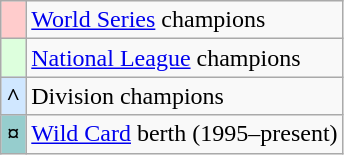<table class="wikitable plainrowheaders">
<tr>
<th scope="row" style="text-align:center; background:#ffcccc"></th>
<td><a href='#'>World Series</a> champions</td>
</tr>
<tr>
<th scope="row" style="text-align:center; background:#ddffdd"></th>
<td><a href='#'>National League</a> champions</td>
</tr>
<tr>
<th scope="row" style="text-align:center; background:#d0e7ff">^</th>
<td>Division champions</td>
</tr>
<tr>
<th scope="row" style="text-align:center; background:#96cdcd">¤</th>
<td><a href='#'>Wild Card</a> berth (1995–present)</td>
</tr>
</table>
